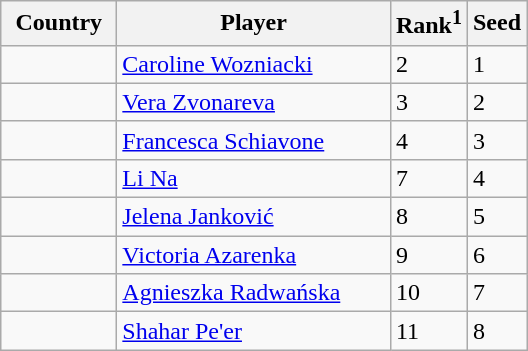<table class="sortable wikitable">
<tr>
<th width="70">Country</th>
<th width="175">Player</th>
<th>Rank<sup>1</sup></th>
<th>Seed</th>
</tr>
<tr>
<td></td>
<td><a href='#'>Caroline Wozniacki</a></td>
<td>2</td>
<td>1</td>
</tr>
<tr>
<td></td>
<td><a href='#'>Vera Zvonareva</a></td>
<td>3</td>
<td>2</td>
</tr>
<tr>
<td></td>
<td><a href='#'>Francesca Schiavone</a></td>
<td>4</td>
<td>3</td>
</tr>
<tr>
<td></td>
<td><a href='#'>Li Na</a></td>
<td>7</td>
<td>4</td>
</tr>
<tr>
<td></td>
<td><a href='#'>Jelena Janković</a></td>
<td>8</td>
<td>5</td>
</tr>
<tr>
<td></td>
<td><a href='#'>Victoria Azarenka</a></td>
<td>9</td>
<td>6</td>
</tr>
<tr>
<td></td>
<td><a href='#'>Agnieszka Radwańska</a></td>
<td>10</td>
<td>7</td>
</tr>
<tr>
<td></td>
<td><a href='#'>Shahar Pe'er</a></td>
<td>11</td>
<td>8</td>
</tr>
</table>
